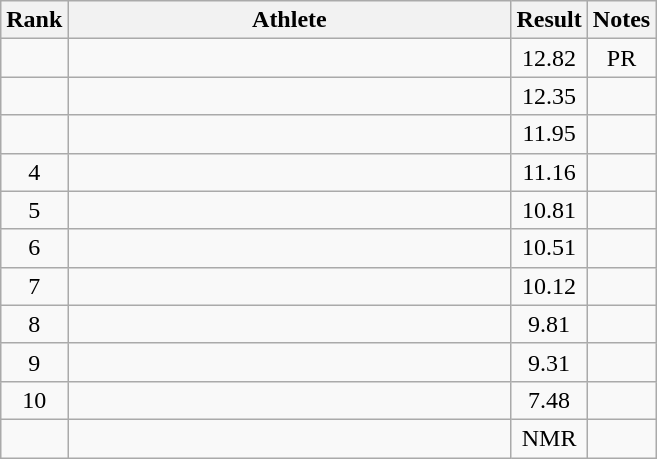<table class="wikitable" style="text-align:center">
<tr>
<th>Rank</th>
<th Style="width:18em">Athlete</th>
<th>Result</th>
<th>Notes</th>
</tr>
<tr>
<td></td>
<td style="text-align:left"></td>
<td>12.82</td>
<td>PR</td>
</tr>
<tr>
<td></td>
<td style="text-align:left"></td>
<td>12.35</td>
<td></td>
</tr>
<tr>
<td></td>
<td style="text-align:left"></td>
<td>11.95</td>
<td></td>
</tr>
<tr>
<td>4</td>
<td style="text-align:left"></td>
<td>11.16</td>
<td></td>
</tr>
<tr>
<td>5</td>
<td style="text-align:left"></td>
<td>10.81</td>
<td></td>
</tr>
<tr>
<td>6</td>
<td style="text-align:left"></td>
<td>10.51</td>
<td></td>
</tr>
<tr>
<td>7</td>
<td style="text-align:left"></td>
<td>10.12</td>
<td></td>
</tr>
<tr>
<td>8</td>
<td style="text-align:left"></td>
<td>9.81</td>
<td></td>
</tr>
<tr>
<td>9</td>
<td style="text-align:left"></td>
<td>9.31</td>
<td></td>
</tr>
<tr>
<td>10</td>
<td style="text-align:left"></td>
<td>7.48</td>
<td></td>
</tr>
<tr>
<td></td>
<td style="text-align:left"></td>
<td>NMR</td>
<td></td>
</tr>
</table>
